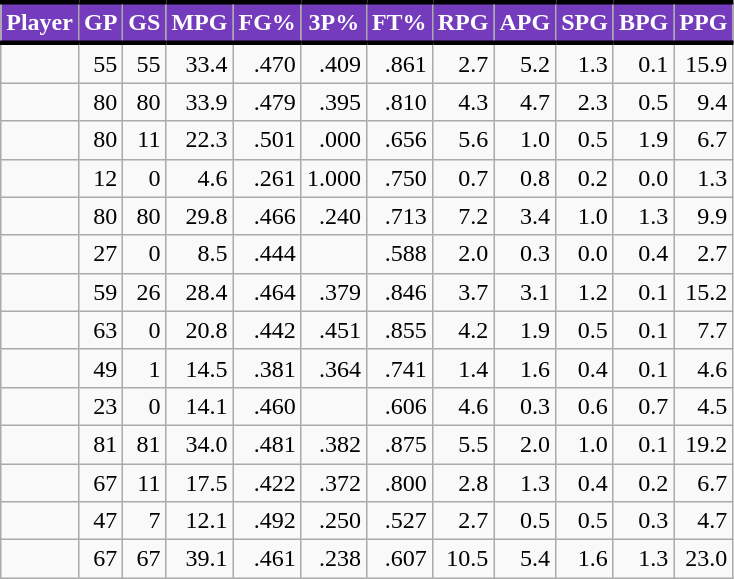<table class="wikitable sortable" style="text-align:right;">
<tr>
<th style="background:#743BBC; color:#FFFFFF; border-top:#010101 3px solid; border-bottom:#010101 3px solid;">Player</th>
<th style="background:#743BBC; color:#FFFFFF; border-top:#010101 3px solid; border-bottom:#010101 3px solid;">GP</th>
<th style="background:#743BBC; color:#FFFFFF; border-top:#010101 3px solid; border-bottom:#010101 3px solid;">GS</th>
<th style="background:#743BBC; color:#FFFFFF; border-top:#010101 3px solid; border-bottom:#010101 3px solid;">MPG</th>
<th style="background:#743BBC; color:#FFFFFF; border-top:#010101 3px solid; border-bottom:#010101 3px solid;">FG%</th>
<th style="background:#743BBC; color:#FFFFFF; border-top:#010101 3px solid; border-bottom:#010101 3px solid;">3P%</th>
<th style="background:#743BBC; color:#FFFFFF; border-top:#010101 3px solid; border-bottom:#010101 3px solid;">FT%</th>
<th style="background:#743BBC; color:#FFFFFF; border-top:#010101 3px solid; border-bottom:#010101 3px solid;">RPG</th>
<th style="background:#743BBC; color:#FFFFFF; border-top:#010101 3px solid; border-bottom:#010101 3px solid;">APG</th>
<th style="background:#743BBC; color:#FFFFFF; border-top:#010101 3px solid; border-bottom:#010101 3px solid;">SPG</th>
<th style="background:#743BBC; color:#FFFFFF; border-top:#010101 3px solid; border-bottom:#010101 3px solid;">BPG</th>
<th style="background:#743BBC; color:#FFFFFF; border-top:#010101 3px solid; border-bottom:#010101 3px solid;">PPG</th>
</tr>
<tr>
<td></td>
<td>55</td>
<td>55</td>
<td>33.4</td>
<td>.470</td>
<td>.409</td>
<td>.861</td>
<td>2.7</td>
<td>5.2</td>
<td>1.3</td>
<td>0.1</td>
<td>15.9</td>
</tr>
<tr>
<td></td>
<td>80</td>
<td>80</td>
<td>33.9</td>
<td>.479</td>
<td>.395</td>
<td>.810</td>
<td>4.3</td>
<td>4.7</td>
<td>2.3</td>
<td>0.5</td>
<td>9.4</td>
</tr>
<tr>
<td></td>
<td>80</td>
<td>11</td>
<td>22.3</td>
<td>.501</td>
<td>.000</td>
<td>.656</td>
<td>5.6</td>
<td>1.0</td>
<td>0.5</td>
<td>1.9</td>
<td>6.7</td>
</tr>
<tr>
<td></td>
<td>12</td>
<td>0</td>
<td>4.6</td>
<td>.261</td>
<td>1.000</td>
<td>.750</td>
<td>0.7</td>
<td>0.8</td>
<td>0.2</td>
<td>0.0</td>
<td>1.3</td>
</tr>
<tr>
<td></td>
<td>80</td>
<td>80</td>
<td>29.8</td>
<td>.466</td>
<td>.240</td>
<td>.713</td>
<td>7.2</td>
<td>3.4</td>
<td>1.0</td>
<td>1.3</td>
<td>9.9</td>
</tr>
<tr>
<td></td>
<td>27</td>
<td>0</td>
<td>8.5</td>
<td>.444</td>
<td></td>
<td>.588</td>
<td>2.0</td>
<td>0.3</td>
<td>0.0</td>
<td>0.4</td>
<td>2.7</td>
</tr>
<tr>
<td></td>
<td>59</td>
<td>26</td>
<td>28.4</td>
<td>.464</td>
<td>.379</td>
<td>.846</td>
<td>3.7</td>
<td>3.1</td>
<td>1.2</td>
<td>0.1</td>
<td>15.2</td>
</tr>
<tr>
<td></td>
<td>63</td>
<td>0</td>
<td>20.8</td>
<td>.442</td>
<td>.451</td>
<td>.855</td>
<td>4.2</td>
<td>1.9</td>
<td>0.5</td>
<td>0.1</td>
<td>7.7</td>
</tr>
<tr>
<td></td>
<td>49</td>
<td>1</td>
<td>14.5</td>
<td>.381</td>
<td>.364</td>
<td>.741</td>
<td>1.4</td>
<td>1.6</td>
<td>0.4</td>
<td>0.1</td>
<td>4.6</td>
</tr>
<tr>
<td></td>
<td>23</td>
<td>0</td>
<td>14.1</td>
<td>.460</td>
<td></td>
<td>.606</td>
<td>4.6</td>
<td>0.3</td>
<td>0.6</td>
<td>0.7</td>
<td>4.5</td>
</tr>
<tr>
<td></td>
<td>81</td>
<td>81</td>
<td>34.0</td>
<td>.481</td>
<td>.382</td>
<td>.875</td>
<td>5.5</td>
<td>2.0</td>
<td>1.0</td>
<td>0.1</td>
<td>19.2</td>
</tr>
<tr>
<td></td>
<td>67</td>
<td>11</td>
<td>17.5</td>
<td>.422</td>
<td>.372</td>
<td>.800</td>
<td>2.8</td>
<td>1.3</td>
<td>0.4</td>
<td>0.2</td>
<td>6.7</td>
</tr>
<tr>
<td></td>
<td>47</td>
<td>7</td>
<td>12.1</td>
<td>.492</td>
<td>.250</td>
<td>.527</td>
<td>2.7</td>
<td>0.5</td>
<td>0.5</td>
<td>0.3</td>
<td>4.7</td>
</tr>
<tr>
<td></td>
<td>67</td>
<td>67</td>
<td>39.1</td>
<td>.461</td>
<td>.238</td>
<td>.607</td>
<td>10.5</td>
<td>5.4</td>
<td>1.6</td>
<td>1.3</td>
<td>23.0</td>
</tr>
</table>
